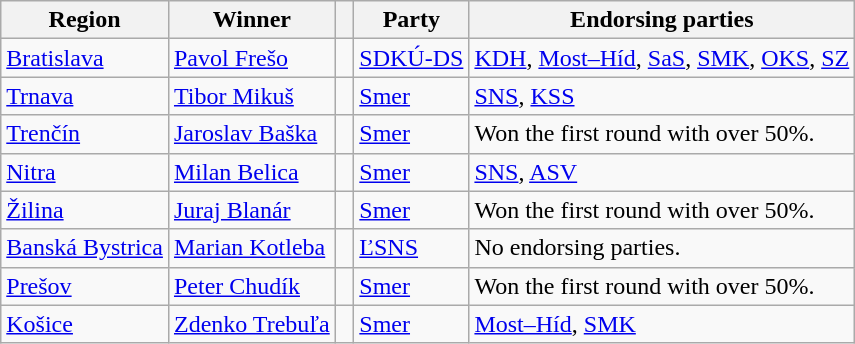<table class="wikitable sortable">
<tr>
<th>Region</th>
<th>Winner</th>
<th class="unsortable"></th>
<th>Party</th>
<th>Endorsing parties</th>
</tr>
<tr>
<td><a href='#'>Bratislava</a></td>
<td><a href='#'>Pavol Frešo</a></td>
<td width=5px bgcolor=></td>
<td><a href='#'>SDKÚ-DS</a></td>
<td><a href='#'>KDH</a>, <a href='#'>Most–Híd</a>, <a href='#'>SaS</a>, <a href='#'>SMK</a>, <a href='#'>OKS</a>, <a href='#'>SZ</a></td>
</tr>
<tr>
<td><a href='#'>Trnava</a></td>
<td><a href='#'>Tibor Mikuš</a></td>
<td bgcolor=></td>
<td><a href='#'>Smer</a></td>
<td><a href='#'>SNS</a>, <a href='#'>KSS</a></td>
</tr>
<tr>
<td><a href='#'>Trenčín</a></td>
<td><a href='#'>Jaroslav Baška</a></td>
<td bgcolor=></td>
<td><a href='#'>Smer</a></td>
<td>Won the first round with over 50%.</td>
</tr>
<tr>
<td><a href='#'>Nitra</a></td>
<td><a href='#'>Milan Belica</a></td>
<td bgcolor=></td>
<td><a href='#'>Smer</a></td>
<td><a href='#'>SNS</a>, <a href='#'>ASV</a></td>
</tr>
<tr>
<td><a href='#'>Žilina</a></td>
<td><a href='#'>Juraj Blanár</a></td>
<td bgcolor=></td>
<td><a href='#'>Smer</a></td>
<td>Won the first round with over 50%.</td>
</tr>
<tr>
<td><a href='#'>Banská Bystrica</a></td>
<td><a href='#'>Marian Kotleba</a></td>
<td bgcolor=></td>
<td><a href='#'>ĽSNS</a></td>
<td>No endorsing parties.</td>
</tr>
<tr>
<td><a href='#'>Prešov</a></td>
<td><a href='#'>Peter Chudík</a></td>
<td bgcolor=></td>
<td><a href='#'>Smer</a></td>
<td>Won the first round with over 50%.</td>
</tr>
<tr>
<td><a href='#'>Košice</a></td>
<td><a href='#'>Zdenko Trebuľa</a></td>
<td bgcolor=></td>
<td><a href='#'>Smer</a></td>
<td><a href='#'>Most–Híd</a>, <a href='#'>SMK</a></td>
</tr>
</table>
